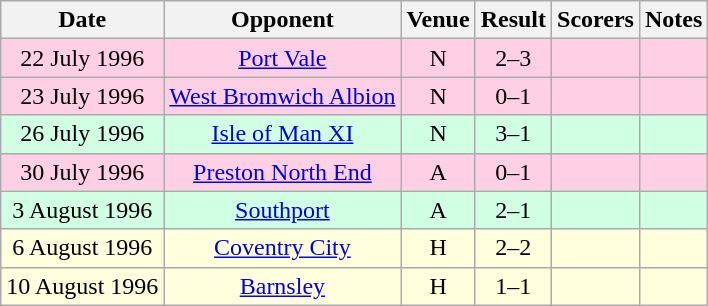<table class="wikitable sortable" style="font-size:100%; text-align:center">
<tr>
<th>Date</th>
<th>Opponent</th>
<th>Venue</th>
<th>Result</th>
<th>Scorers</th>
<th>Notes</th>
</tr>
<tr style="background-color: #ffd0e3;">
<td>22 July 1996</td>
<td><a href='#'>Port Vale</a></td>
<td>N</td>
<td>2–3</td>
<td></td>
<td></td>
</tr>
<tr style="background-color: #ffd0e3;">
<td>23 July 1996</td>
<td><a href='#'>West Bromwich Albion</a></td>
<td>N</td>
<td>0–1</td>
<td></td>
<td></td>
</tr>
<tr style="background-color: #d0ffe3;">
<td>26 July 1996</td>
<td><a href='#'>Isle of Man XI</a></td>
<td>N</td>
<td>3–1</td>
<td></td>
<td></td>
</tr>
<tr style="background-color: #ffd0e3;">
<td>30 July 1996</td>
<td><a href='#'>Preston North End</a></td>
<td>A</td>
<td>0–1</td>
<td></td>
<td></td>
</tr>
<tr style="background-color: #d0ffe3;">
<td>3 August 1996</td>
<td><a href='#'>Southport</a></td>
<td>A</td>
<td>2–1</td>
<td></td>
<td></td>
</tr>
<tr style="background-color: #ffffdd;">
<td>6 August 1996</td>
<td><a href='#'>Coventry City</a></td>
<td>H</td>
<td>2–2</td>
<td></td>
<td></td>
</tr>
<tr style="background-color: #ffffdd;">
<td>10 August 1996</td>
<td><a href='#'>Barnsley</a></td>
<td>H</td>
<td>1–1</td>
<td></td>
<td></td>
</tr>
</table>
